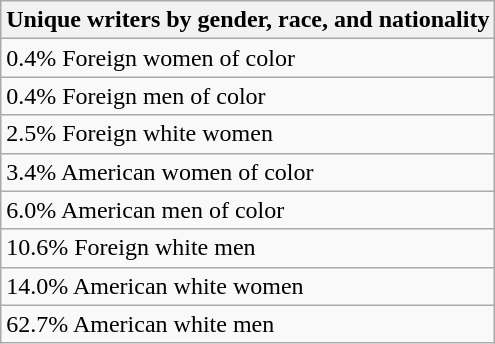<table class="wikitable">
<tr>
<th>Unique writers by gender, race, and nationality</th>
</tr>
<tr>
<td>0.4% Foreign women of color</td>
</tr>
<tr>
<td>0.4% Foreign men of color</td>
</tr>
<tr>
<td>2.5% Foreign white women</td>
</tr>
<tr>
<td>3.4% American women of color</td>
</tr>
<tr>
<td>6.0% American men of color</td>
</tr>
<tr>
<td>10.6% Foreign white men</td>
</tr>
<tr>
<td>14.0% American white women</td>
</tr>
<tr>
<td>62.7% American white men</td>
</tr>
</table>
